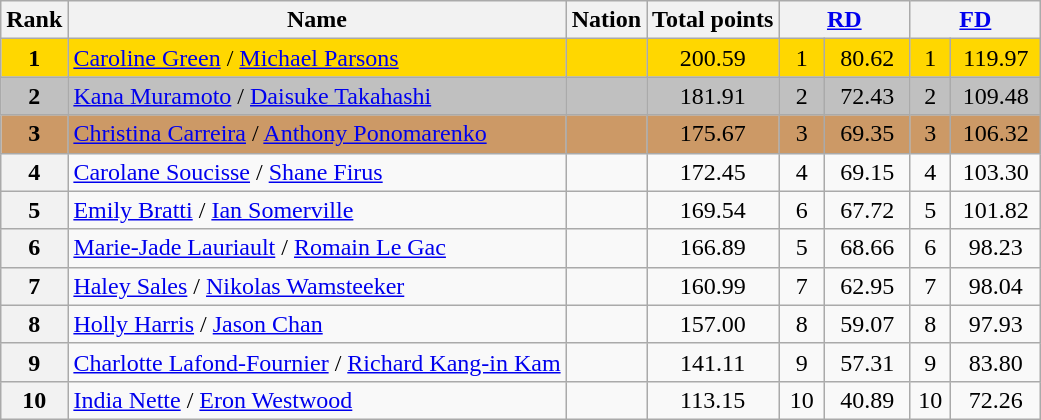<table class="wikitable sortable">
<tr>
<th>Rank</th>
<th>Name</th>
<th>Nation</th>
<th>Total points</th>
<th colspan="2" width="80px"><a href='#'>RD</a></th>
<th colspan="2" width="80px"><a href='#'>FD</a></th>
</tr>
<tr bgcolor="gold">
<td align="center"><strong>1</strong></td>
<td><a href='#'>Caroline Green</a> / <a href='#'>Michael Parsons</a></td>
<td></td>
<td align="center">200.59</td>
<td align="center">1</td>
<td align="center">80.62</td>
<td align="center">1</td>
<td align="center">119.97</td>
</tr>
<tr bgcolor="silver">
<td align="center"><strong>2</strong></td>
<td><a href='#'>Kana Muramoto</a> / <a href='#'>Daisuke Takahashi</a></td>
<td></td>
<td align="center">181.91</td>
<td align="center">2</td>
<td align="center">72.43</td>
<td align="center">2</td>
<td align="center">109.48</td>
</tr>
<tr bgcolor="cc9966">
<td align="center"><strong>3</strong></td>
<td><a href='#'>Christina Carreira</a> / <a href='#'>Anthony Ponomarenko</a></td>
<td></td>
<td align="center">175.67</td>
<td align="center">3</td>
<td align="center">69.35</td>
<td align="center">3</td>
<td align="center">106.32</td>
</tr>
<tr>
<th>4</th>
<td><a href='#'>Carolane Soucisse</a> / <a href='#'>Shane Firus</a></td>
<td></td>
<td align="center">172.45</td>
<td align="center">4</td>
<td align="center">69.15</td>
<td align="center">4</td>
<td align="center">103.30</td>
</tr>
<tr>
<th>5</th>
<td><a href='#'>Emily Bratti</a> / <a href='#'>Ian Somerville</a></td>
<td></td>
<td align="center">169.54</td>
<td align="center">6</td>
<td align="center">67.72</td>
<td align="center">5</td>
<td align="center">101.82</td>
</tr>
<tr>
<th>6</th>
<td><a href='#'>Marie-Jade Lauriault</a> / <a href='#'>Romain Le Gac</a></td>
<td></td>
<td align="center">166.89</td>
<td align="center">5</td>
<td align="center">68.66</td>
<td align="center">6</td>
<td align="center">98.23</td>
</tr>
<tr>
<th>7</th>
<td><a href='#'>Haley Sales</a> / <a href='#'>Nikolas Wamsteeker</a></td>
<td></td>
<td align="center">160.99</td>
<td align="center">7</td>
<td align="center">62.95</td>
<td align="center">7</td>
<td align="center">98.04</td>
</tr>
<tr>
<th>8</th>
<td><a href='#'>Holly Harris</a> / <a href='#'>Jason Chan</a></td>
<td></td>
<td align="center">157.00</td>
<td align="center">8</td>
<td align="center">59.07</td>
<td align="center">8</td>
<td align="center">97.93</td>
</tr>
<tr>
<th>9</th>
<td><a href='#'>Charlotte Lafond-Fournier</a> / <a href='#'>Richard Kang-in Kam</a></td>
<td></td>
<td align="center">141.11</td>
<td align="center">9</td>
<td align="center">57.31</td>
<td align="center">9</td>
<td align="center">83.80</td>
</tr>
<tr>
<th>10</th>
<td><a href='#'>India Nette</a> / <a href='#'>Eron Westwood</a></td>
<td></td>
<td align="center">113.15</td>
<td align="center">10</td>
<td align="center">40.89</td>
<td align="center">10</td>
<td align="center">72.26</td>
</tr>
</table>
